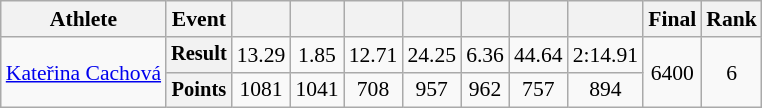<table class="wikitable" style="font-size:90%">
<tr>
<th>Athlete</th>
<th>Event</th>
<th></th>
<th></th>
<th></th>
<th></th>
<th></th>
<th></th>
<th></th>
<th>Final</th>
<th>Rank</th>
</tr>
<tr align=center>
<td rowspan=2 align=left><a href='#'>Kateřina Cachová</a></td>
<th style="font-size:95%">Result</th>
<td>13.29 </td>
<td>1.85 </td>
<td>12.71 </td>
<td>24.25 </td>
<td>6.36 </td>
<td>44.64 </td>
<td>2:14.91</td>
<td rowspan=2>6400 </td>
<td rowspan=2>6</td>
</tr>
<tr align=center>
<th style="font-size:95%">Points</th>
<td>1081</td>
<td>1041</td>
<td>708</td>
<td>957</td>
<td>962</td>
<td>757</td>
<td>894</td>
</tr>
</table>
